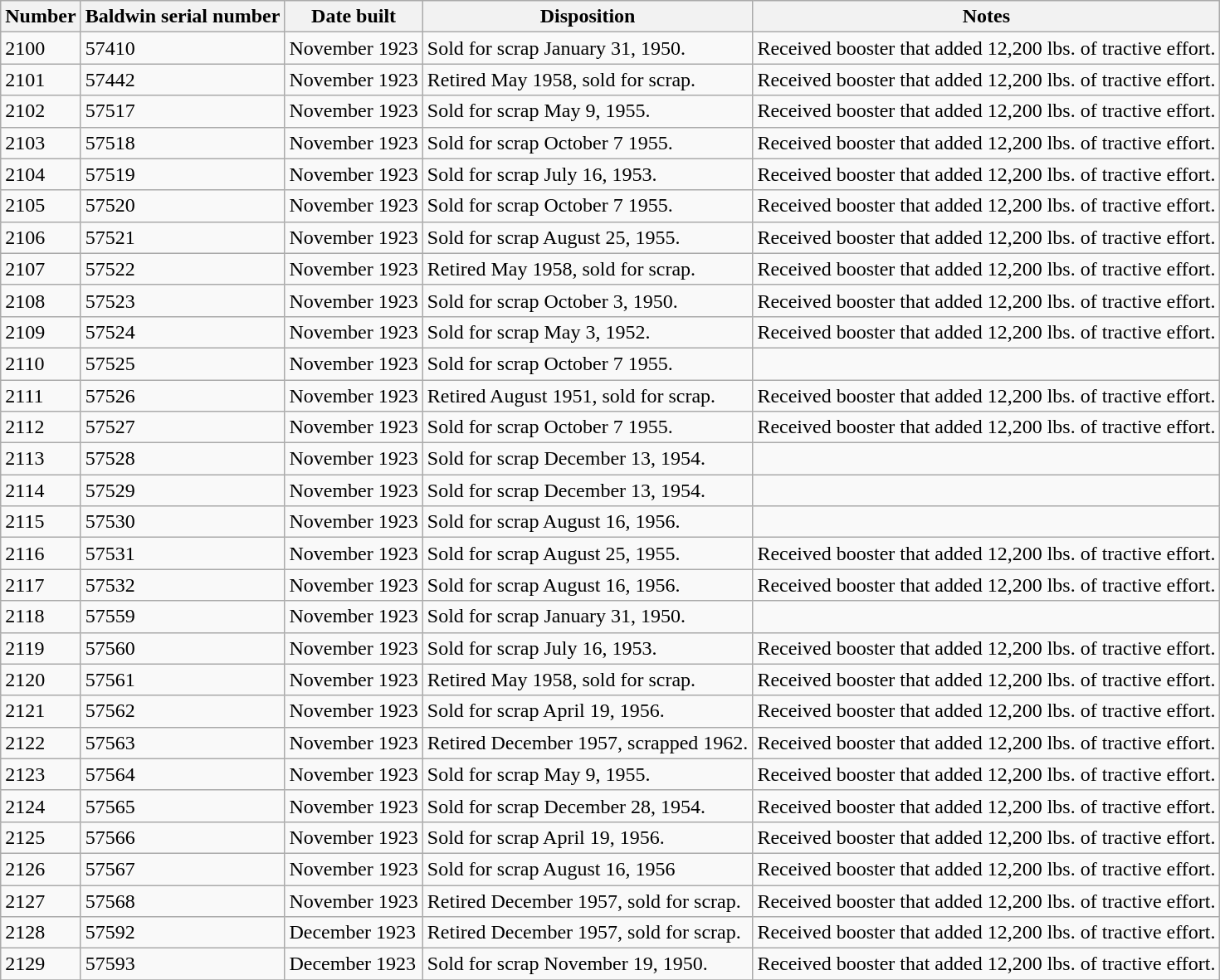<table class="wikitable">
<tr>
<th>Number</th>
<th>Baldwin serial number</th>
<th>Date built</th>
<th>Disposition</th>
<th>Notes</th>
</tr>
<tr>
<td>2100</td>
<td>57410</td>
<td>November 1923</td>
<td>Sold for scrap January 31, 1950.</td>
<td>Received booster that added 12,200 lbs. of tractive effort.</td>
</tr>
<tr>
<td>2101</td>
<td>57442</td>
<td>November 1923</td>
<td>Retired May 1958, sold for scrap.</td>
<td>Received booster that added 12,200 lbs. of tractive effort.</td>
</tr>
<tr>
<td>2102</td>
<td>57517</td>
<td>November 1923</td>
<td>Sold for scrap May 9, 1955.</td>
<td>Received booster that added 12,200 lbs. of tractive effort.</td>
</tr>
<tr>
<td>2103</td>
<td>57518</td>
<td>November 1923</td>
<td>Sold for scrap October 7 1955.</td>
<td>Received booster that added 12,200 lbs. of tractive effort.</td>
</tr>
<tr>
<td>2104</td>
<td>57519</td>
<td>November 1923</td>
<td>Sold for scrap July 16, 1953.</td>
<td>Received booster that added 12,200 lbs. of tractive effort.</td>
</tr>
<tr>
<td>2105</td>
<td>57520</td>
<td>November 1923</td>
<td>Sold for scrap October 7 1955.</td>
<td>Received booster that added 12,200 lbs. of tractive effort.</td>
</tr>
<tr>
<td>2106</td>
<td>57521</td>
<td>November 1923</td>
<td>Sold for scrap August 25, 1955.</td>
<td>Received booster that added 12,200 lbs. of tractive effort.</td>
</tr>
<tr>
<td>2107</td>
<td>57522</td>
<td>November 1923</td>
<td>Retired May 1958, sold for scrap.</td>
<td>Received booster that added 12,200 lbs. of tractive effort.</td>
</tr>
<tr>
<td>2108</td>
<td>57523</td>
<td>November 1923</td>
<td>Sold for scrap October 3, 1950.</td>
<td>Received booster that added 12,200 lbs. of tractive effort.</td>
</tr>
<tr>
<td>2109</td>
<td>57524</td>
<td>November 1923</td>
<td>Sold for scrap May 3, 1952.</td>
<td>Received booster that added 12,200 lbs. of tractive effort.</td>
</tr>
<tr>
<td>2110</td>
<td>57525</td>
<td>November 1923</td>
<td>Sold for scrap October 7 1955.</td>
<td></td>
</tr>
<tr>
<td>2111</td>
<td>57526</td>
<td>November 1923</td>
<td>Retired August 1951, sold for scrap.</td>
<td>Received booster that added 12,200 lbs. of tractive effort.</td>
</tr>
<tr>
<td>2112</td>
<td>57527</td>
<td>November 1923</td>
<td>Sold for scrap October 7 1955.</td>
<td>Received booster that added 12,200 lbs. of tractive effort.</td>
</tr>
<tr>
<td>2113</td>
<td>57528</td>
<td>November 1923</td>
<td>Sold for scrap December 13, 1954.</td>
<td></td>
</tr>
<tr>
<td>2114</td>
<td>57529</td>
<td>November 1923</td>
<td>Sold for scrap December 13, 1954.</td>
<td></td>
</tr>
<tr>
<td>2115</td>
<td>57530</td>
<td>November 1923</td>
<td>Sold for scrap August 16, 1956.</td>
<td></td>
</tr>
<tr>
<td>2116</td>
<td>57531</td>
<td>November 1923</td>
<td>Sold for scrap August 25, 1955.</td>
<td>Received booster that added 12,200 lbs. of tractive effort.</td>
</tr>
<tr>
<td>2117</td>
<td>57532</td>
<td>November 1923</td>
<td>Sold for scrap August 16, 1956.</td>
<td>Received booster that added 12,200 lbs. of tractive effort.</td>
</tr>
<tr>
<td>2118</td>
<td>57559</td>
<td>November 1923</td>
<td>Sold for scrap January 31, 1950.</td>
<td></td>
</tr>
<tr>
<td>2119</td>
<td>57560</td>
<td>November 1923</td>
<td>Sold for scrap July 16, 1953.</td>
<td>Received booster that added 12,200 lbs. of tractive effort.</td>
</tr>
<tr>
<td>2120</td>
<td>57561</td>
<td>November 1923</td>
<td>Retired May 1958, sold for scrap.</td>
<td>Received booster that added 12,200 lbs. of tractive effort.</td>
</tr>
<tr>
<td>2121</td>
<td>57562</td>
<td>November 1923</td>
<td>Sold for scrap April 19, 1956.</td>
<td>Received booster that added 12,200 lbs. of tractive effort.</td>
</tr>
<tr>
<td>2122</td>
<td>57563</td>
<td>November 1923</td>
<td>Retired December 1957, scrapped 1962.</td>
<td>Received booster that added 12,200 lbs. of tractive effort.</td>
</tr>
<tr>
<td>2123</td>
<td>57564</td>
<td>November 1923</td>
<td>Sold for scrap May 9, 1955.</td>
<td>Received booster that added 12,200 lbs. of tractive effort.</td>
</tr>
<tr>
<td>2124</td>
<td>57565</td>
<td>November 1923</td>
<td>Sold for scrap December 28, 1954.</td>
<td>Received booster that added 12,200 lbs. of tractive effort.</td>
</tr>
<tr>
<td>2125</td>
<td>57566</td>
<td>November 1923</td>
<td>Sold for scrap April 19, 1956.</td>
<td>Received booster that added 12,200 lbs. of tractive effort.</td>
</tr>
<tr>
<td>2126</td>
<td>57567</td>
<td>November 1923</td>
<td>Sold for scrap August 16, 1956</td>
<td>Received booster that added 12,200 lbs. of tractive effort.</td>
</tr>
<tr>
<td>2127</td>
<td>57568</td>
<td>November 1923</td>
<td>Retired December 1957, sold for scrap.</td>
<td>Received booster that added 12,200 lbs. of tractive effort.</td>
</tr>
<tr>
<td>2128</td>
<td>57592</td>
<td>December 1923</td>
<td>Retired December 1957, sold for scrap.</td>
<td>Received booster that added 12,200 lbs. of tractive effort.</td>
</tr>
<tr>
<td>2129</td>
<td>57593</td>
<td>December 1923</td>
<td>Sold for scrap November 19, 1950.</td>
<td>Received booster that added 12,200 lbs. of tractive effort.</td>
</tr>
<tr>
</tr>
</table>
